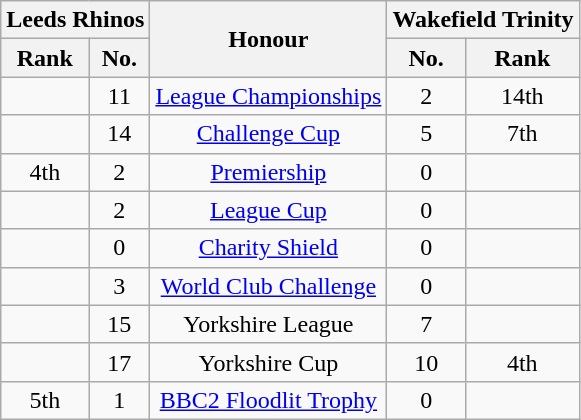<table class="wikitable" style="text-align:center">
<tr>
<th colspan="2">Leeds Rhinos</th>
<th rowspan="2">Honour</th>
<th colspan="2">Wakefield Trinity</th>
</tr>
<tr>
<th>Rank</th>
<th>No.</th>
<th>No.</th>
<th>Rank</th>
</tr>
<tr>
<td></td>
<td>11</td>
<td><a href='#'>League Championships</a></td>
<td>2</td>
<td>14th</td>
</tr>
<tr>
<td></td>
<td>14</td>
<td><a href='#'>Challenge Cup</a></td>
<td>5</td>
<td>7th</td>
</tr>
<tr>
<td>4th</td>
<td>2</td>
<td><a href='#'>Premiership</a></td>
<td>0</td>
<td></td>
</tr>
<tr>
<td></td>
<td>2</td>
<td><a href='#'>League Cup</a></td>
<td>0</td>
<td></td>
</tr>
<tr>
<td></td>
<td>0</td>
<td><a href='#'>Charity Shield</a></td>
<td>0</td>
<td></td>
</tr>
<tr>
<td></td>
<td>3</td>
<td><a href='#'>World Club Challenge</a></td>
<td>0</td>
<td></td>
</tr>
<tr>
<td></td>
<td>15</td>
<td>Yorkshire League</td>
<td>7</td>
<td></td>
</tr>
<tr>
<td></td>
<td>17</td>
<td>Yorkshire Cup</td>
<td>10</td>
<td>4th</td>
</tr>
<tr>
<td>5th</td>
<td>1</td>
<td><a href='#'>BBC2 Floodlit Trophy</a></td>
<td>0</td>
<td></td>
</tr>
</table>
